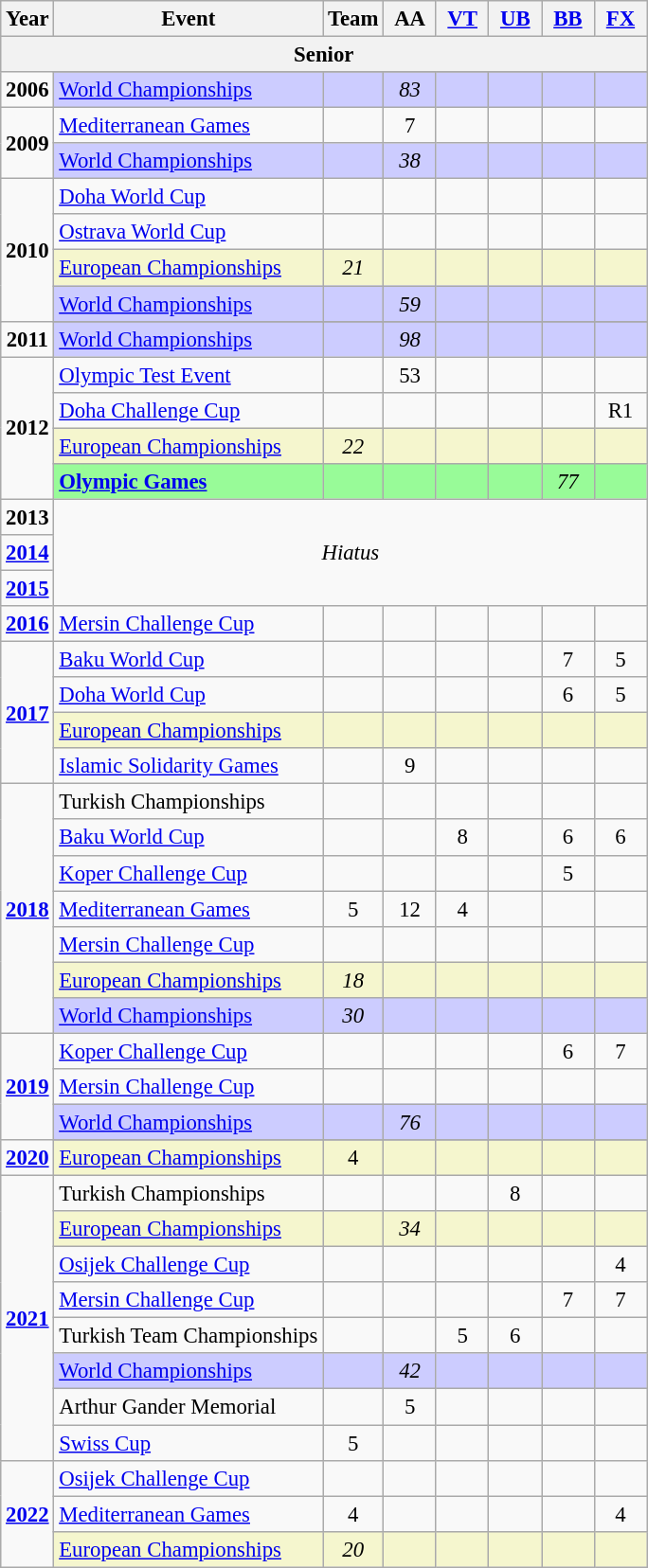<table class="wikitable" style="text-align:center; font-size:95%;">
<tr>
<th align="center">Year</th>
<th align="center">Event</th>
<th style="width:30px;">Team</th>
<th style="width:30px;">AA</th>
<th style="width:30px;"><a href='#'>VT</a></th>
<th style="width:30px;"><a href='#'>UB</a></th>
<th style="width:30px;"><a href='#'>BB</a></th>
<th style="width:30px;"><a href='#'>FX</a></th>
</tr>
<tr>
<th colspan="8"><strong>Senior</strong></th>
</tr>
<tr>
<td rowspan="2"><strong>2006</strong></td>
</tr>
<tr bgcolor=#CCCCFF>
<td align=left><a href='#'>World Championships</a></td>
<td></td>
<td><em>83</em></td>
<td></td>
<td></td>
<td></td>
<td></td>
</tr>
<tr>
<td rowspan="2"><strong>2009</strong></td>
<td align=left><a href='#'>Mediterranean Games</a></td>
<td></td>
<td>7</td>
<td></td>
<td></td>
<td></td>
<td></td>
</tr>
<tr bgcolor=#CCCCFF>
<td align=left><a href='#'>World Championships</a></td>
<td></td>
<td><em>38</em></td>
<td></td>
<td></td>
<td></td>
<td></td>
</tr>
<tr>
<td rowspan="4"><strong>2010</strong></td>
<td align=left><a href='#'>Doha World Cup</a></td>
<td></td>
<td></td>
<td></td>
<td></td>
<td></td>
<td></td>
</tr>
<tr>
<td align=left><a href='#'>Ostrava World Cup</a></td>
<td></td>
<td></td>
<td></td>
<td></td>
<td></td>
<td></td>
</tr>
<tr bgcolor=#F5F6CE>
<td align=left><a href='#'>European Championships</a></td>
<td><em>21</em></td>
<td></td>
<td></td>
<td></td>
<td></td>
<td></td>
</tr>
<tr bgcolor=#CCCCFF>
<td align=left><a href='#'>World Championships</a></td>
<td></td>
<td><em>59</em></td>
<td></td>
<td></td>
<td></td>
<td></td>
</tr>
<tr>
<td rowspan="2"><strong>2011</strong></td>
</tr>
<tr bgcolor=#CCCCFF>
<td align=left><a href='#'>World Championships</a></td>
<td></td>
<td><em>98</em></td>
<td></td>
<td></td>
<td></td>
<td></td>
</tr>
<tr>
<td rowspan="4"><strong>2012</strong></td>
<td align=left><a href='#'>Olympic Test Event</a></td>
<td></td>
<td>53</td>
<td></td>
<td></td>
<td></td>
<td></td>
</tr>
<tr>
<td align=left><a href='#'>Doha Challenge Cup</a></td>
<td></td>
<td></td>
<td></td>
<td></td>
<td></td>
<td>R1</td>
</tr>
<tr bgcolor=#F5F6CE>
<td align=left><a href='#'>European Championships</a></td>
<td><em>22</em></td>
<td></td>
<td></td>
<td></td>
<td></td>
<td></td>
</tr>
<tr bgcolor=98FB98>
<td align=left><strong><a href='#'>Olympic Games</a></strong></td>
<td></td>
<td></td>
<td></td>
<td></td>
<td><em>77</em></td>
<td></td>
</tr>
<tr>
<td rowspan="1"><strong>2013</strong></td>
<td colspan="7" rowspan="3" align=center><em>Hiatus</em></td>
</tr>
<tr>
<td rowspan="1"><strong><a href='#'>2014</a></strong></td>
</tr>
<tr>
<td rowspan="1"><strong><a href='#'>2015</a></strong></td>
</tr>
<tr>
<td rowspan="1"><strong><a href='#'>2016</a></strong></td>
<td align=left><a href='#'>Mersin Challenge Cup</a></td>
<td></td>
<td></td>
<td></td>
<td></td>
<td></td>
<td></td>
</tr>
<tr>
<td rowspan="4"><strong><a href='#'>2017</a></strong></td>
<td align=left><a href='#'>Baku World Cup</a></td>
<td></td>
<td></td>
<td></td>
<td></td>
<td>7</td>
<td>5</td>
</tr>
<tr>
<td align=left><a href='#'>Doha World Cup</a></td>
<td></td>
<td></td>
<td></td>
<td></td>
<td>6</td>
<td>5</td>
</tr>
<tr bgcolor=#F5F6CE>
<td align=left><a href='#'>European Championships</a></td>
<td></td>
<td></td>
<td></td>
<td></td>
<td></td>
<td></td>
</tr>
<tr>
<td align=left><a href='#'>Islamic Solidarity Games</a></td>
<td></td>
<td>9</td>
<td></td>
<td></td>
<td></td>
<td></td>
</tr>
<tr>
<td rowspan="7"><strong><a href='#'>2018</a></strong></td>
<td align=left>Turkish Championships</td>
<td></td>
<td></td>
<td></td>
<td></td>
<td></td>
<td></td>
</tr>
<tr>
<td align=left><a href='#'>Baku World Cup</a></td>
<td></td>
<td></td>
<td>8</td>
<td></td>
<td>6</td>
<td>6</td>
</tr>
<tr>
<td align=left><a href='#'>Koper Challenge Cup</a></td>
<td></td>
<td></td>
<td></td>
<td></td>
<td>5</td>
<td></td>
</tr>
<tr>
<td align=left><a href='#'>Mediterranean Games</a></td>
<td>5</td>
<td>12</td>
<td>4</td>
<td></td>
<td></td>
<td></td>
</tr>
<tr>
<td align=left><a href='#'>Mersin Challenge Cup</a></td>
<td></td>
<td></td>
<td></td>
<td></td>
<td></td>
<td></td>
</tr>
<tr bgcolor=#F5F6CE>
<td align=left><a href='#'>European Championships</a></td>
<td><em>18</em></td>
<td></td>
<td></td>
<td></td>
<td></td>
<td></td>
</tr>
<tr bgcolor=#CCCCFF>
<td align=left><a href='#'>World Championships</a></td>
<td><em>30</em></td>
<td></td>
<td></td>
<td></td>
<td></td>
<td></td>
</tr>
<tr>
<td rowspan="3"><strong><a href='#'>2019</a></strong></td>
<td align=left><a href='#'>Koper Challenge Cup</a></td>
<td></td>
<td></td>
<td></td>
<td></td>
<td>6</td>
<td>7</td>
</tr>
<tr>
<td align=left><a href='#'>Mersin Challenge Cup</a></td>
<td></td>
<td></td>
<td></td>
<td></td>
<td></td>
<td></td>
</tr>
<tr bgcolor=#CCCCFF>
<td align=left><a href='#'>World Championships</a></td>
<td></td>
<td><em>76</em></td>
<td></td>
<td></td>
<td></td>
<td></td>
</tr>
<tr>
<td rowspan="2"><strong><a href='#'>2020</a></strong></td>
</tr>
<tr bgcolor=#F5F6CE>
<td align=left><a href='#'>European Championships</a></td>
<td>4</td>
<td></td>
<td></td>
<td></td>
<td></td>
<td></td>
</tr>
<tr>
<td rowspan="8"><strong><a href='#'>2021</a></strong></td>
<td align=left>Turkish Championships</td>
<td></td>
<td></td>
<td></td>
<td>8</td>
<td></td>
<td></td>
</tr>
<tr bgcolor=#F5F6CE>
<td align=left><a href='#'>European Championships</a></td>
<td></td>
<td><em>34</em></td>
<td></td>
<td></td>
<td></td>
<td></td>
</tr>
<tr>
<td align=left><a href='#'>Osijek Challenge Cup</a></td>
<td></td>
<td></td>
<td></td>
<td></td>
<td></td>
<td>4</td>
</tr>
<tr>
<td align=left><a href='#'>Mersin Challenge Cup</a></td>
<td></td>
<td></td>
<td></td>
<td></td>
<td>7</td>
<td>7</td>
</tr>
<tr>
<td align=left>Turkish Team Championships</td>
<td></td>
<td></td>
<td>5</td>
<td>6</td>
<td></td>
<td></td>
</tr>
<tr bgcolor=#CCCCFF>
<td align=left><a href='#'>World Championships</a></td>
<td></td>
<td><em>42</em></td>
<td></td>
<td></td>
<td></td>
<td></td>
</tr>
<tr>
<td align=left>Arthur Gander Memorial</td>
<td></td>
<td>5</td>
<td></td>
<td></td>
<td></td>
<td></td>
</tr>
<tr>
<td align=left><a href='#'>Swiss Cup</a></td>
<td>5</td>
<td></td>
<td></td>
<td></td>
<td></td>
<td></td>
</tr>
<tr>
<td rowspan="3"><strong><a href='#'>2022</a></strong></td>
<td align=left><a href='#'>Osijek Challenge Cup</a></td>
<td></td>
<td></td>
<td></td>
<td></td>
<td></td>
<td></td>
</tr>
<tr>
<td align=left><a href='#'>Mediterranean Games</a></td>
<td>4</td>
<td></td>
<td></td>
<td></td>
<td></td>
<td>4</td>
</tr>
<tr bgcolor=#F5F6CE>
<td align=left><a href='#'>European Championships</a></td>
<td><em>20</em></td>
<td></td>
<td></td>
<td></td>
<td></td>
<td></td>
</tr>
</table>
